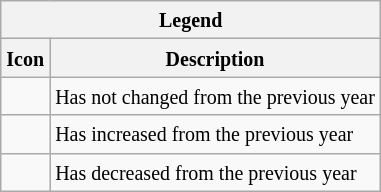<table class="wikitable">
<tr>
<th colspan="2"><small>Legend</small></th>
</tr>
<tr>
<th><small> Icon</small></th>
<th><small> Description</small></th>
</tr>
<tr>
<td></td>
<td><small>Has not changed from the previous year</small></td>
</tr>
<tr>
<td></td>
<td><small>Has increased from the previous year</small></td>
</tr>
<tr>
<td></td>
<td><small>Has decreased from the previous year</small></td>
</tr>
</table>
